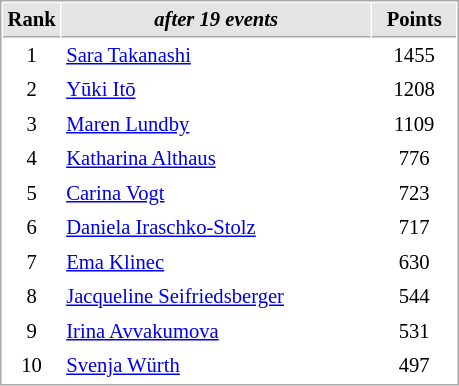<table cellspacing="1" cellpadding="3" style="border:1px solid #AAAAAA;font-size:86%">
<tr style="background-color: #E4E4E4;">
<th style="border-bottom:1px solid #AAAAAA; width: 10px;">Rank</th>
<th style="border-bottom:1px solid #AAAAAA; width: 200px;"><em>after 19 events</em></th>
<th style="border-bottom:1px solid #AAAAAA; width: 50px;">Points</th>
</tr>
<tr>
<td align=center>1</td>
<td> <a href='#'>Sara Takanashi</a></td>
<td align=center>1455</td>
</tr>
<tr>
<td align=center>2</td>
<td> <a href='#'>Yūki Itō</a></td>
<td align=center>1208</td>
</tr>
<tr>
<td align=center>3</td>
<td> <a href='#'>Maren Lundby</a></td>
<td align=center>1109</td>
</tr>
<tr>
<td align=center>4</td>
<td> <a href='#'>Katharina Althaus</a></td>
<td align=center>776</td>
</tr>
<tr>
<td align=center>5</td>
<td> <a href='#'>Carina Vogt</a></td>
<td align=center>723</td>
</tr>
<tr>
<td align=center>6</td>
<td> <a href='#'>Daniela Iraschko-Stolz</a></td>
<td align=center>717</td>
</tr>
<tr>
<td align=center>7</td>
<td> <a href='#'>Ema Klinec</a></td>
<td align=center>630</td>
</tr>
<tr>
<td align=center>8</td>
<td> <a href='#'>Jacqueline Seifriedsberger</a></td>
<td align=center>544</td>
</tr>
<tr>
<td align=center>9</td>
<td> <a href='#'>Irina Avvakumova</a></td>
<td align=center>531</td>
</tr>
<tr>
<td align=center>10</td>
<td> <a href='#'>Svenja Würth</a></td>
<td align=center>497</td>
</tr>
</table>
